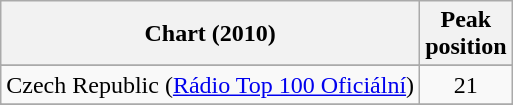<table class="wikitable sortable">
<tr>
<th>Chart (2010)</th>
<th>Peak<br>position</th>
</tr>
<tr>
</tr>
<tr>
</tr>
<tr>
</tr>
<tr>
<td>Czech Republic (<a href='#'>Rádio Top 100 Oficiální</a>)</td>
<td style="text-align:center;">21</td>
</tr>
<tr>
</tr>
<tr>
</tr>
<tr>
</tr>
<tr>
</tr>
<tr>
</tr>
<tr>
</tr>
</table>
